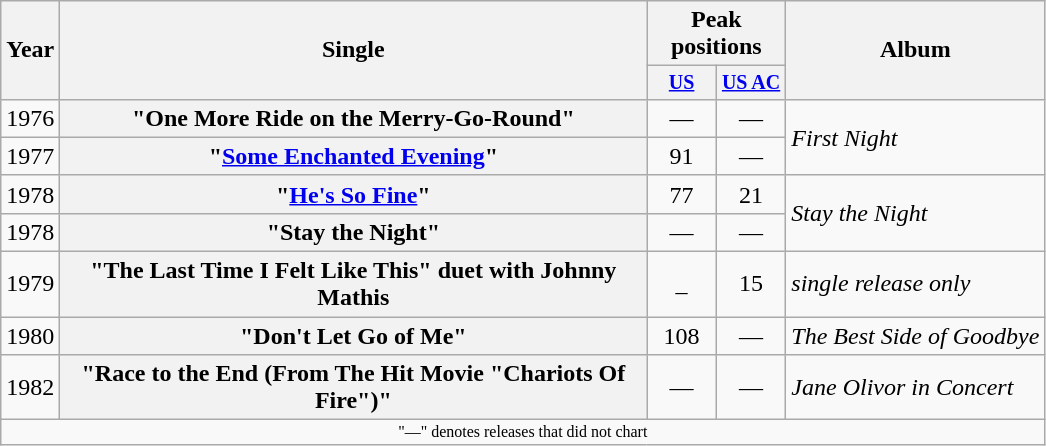<table class="wikitable plainrowheaders" style="text-align:center">
<tr>
<th rowspan="2">Year</th>
<th rowspan="2" style="width:24em;">Single</th>
<th colspan="2">Peak<br>positions</th>
<th rowspan="2">Album</th>
</tr>
<tr style="font-size:smaller;">
<th width="40"><a href='#'>US</a><br></th>
<th width="40"><a href='#'>US AC</a><br></th>
</tr>
<tr>
<td>1976</td>
<th scope="row">"One More Ride on the Merry-Go-Round"</th>
<td>—</td>
<td>—</td>
<td align="left" rowspan=2><em>First Night</em></td>
</tr>
<tr>
<td>1977</td>
<th scope="row">"<a href='#'>Some Enchanted Evening</a>"</th>
<td>91</td>
<td>—</td>
</tr>
<tr>
<td>1978</td>
<th scope="row">"<a href='#'>He's So Fine</a>"</th>
<td>77</td>
<td>21</td>
<td align="left" rowspan=2><em>Stay the Night</em></td>
</tr>
<tr>
<td>1978</td>
<th scope="row">"Stay the Night"</th>
<td>—</td>
<td>—</td>
</tr>
<tr>
<td>1979</td>
<th scope="row">"The Last Time I Felt Like This" duet with Johnny Mathis</th>
<td>_</td>
<td>15</td>
<td align="left" rowspan=1><em>single release only</em></td>
</tr>
<tr>
<td>1980</td>
<th scope="row">"Don't Let Go of Me"</th>
<td>108</td>
<td>—</td>
<td align="left" rowspan=1><em>The Best Side of Goodbye</em></td>
</tr>
<tr>
<td>1982</td>
<th scope="row">"Race to the End (From The Hit Movie "Chariots Of Fire")"</th>
<td>—</td>
<td>—</td>
<td align="left" rowspan=1><em>Jane Olivor in Concert</em></td>
</tr>
<tr>
<td colspan="5" style="font-size:8pt">"—" denotes releases that did not chart</td>
</tr>
</table>
